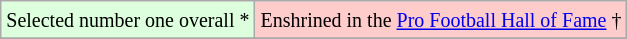<table class="wikitable">
<tr>
<td style="background-color: #DDFFDD;"><small>Selected number one overall *</small></td>
<td style="background-color: #FFCCCC;"><small>Enshrined in the <a href='#'>Pro Football Hall of Fame</a> †</small></td>
</tr>
<tr>
</tr>
</table>
